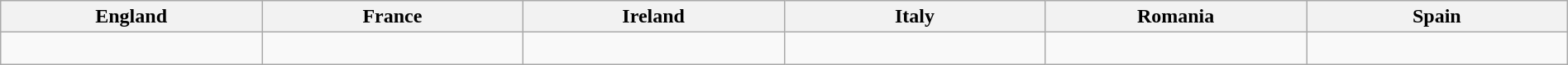<table class="wikitable" width=100%>
<tr>
<th width=16%> England</th>
<th width=16%> France</th>
<th width=16%> Ireland</th>
<th width=16%> Italy</th>
<th width=16%> Romania</th>
<th width=16%> Spain</th>
</tr>
<tr valign=top>
<td><br></td>
<td><br></td>
<td><br></td>
<td><br></td>
<td><br></td>
<td><br></td>
</tr>
</table>
